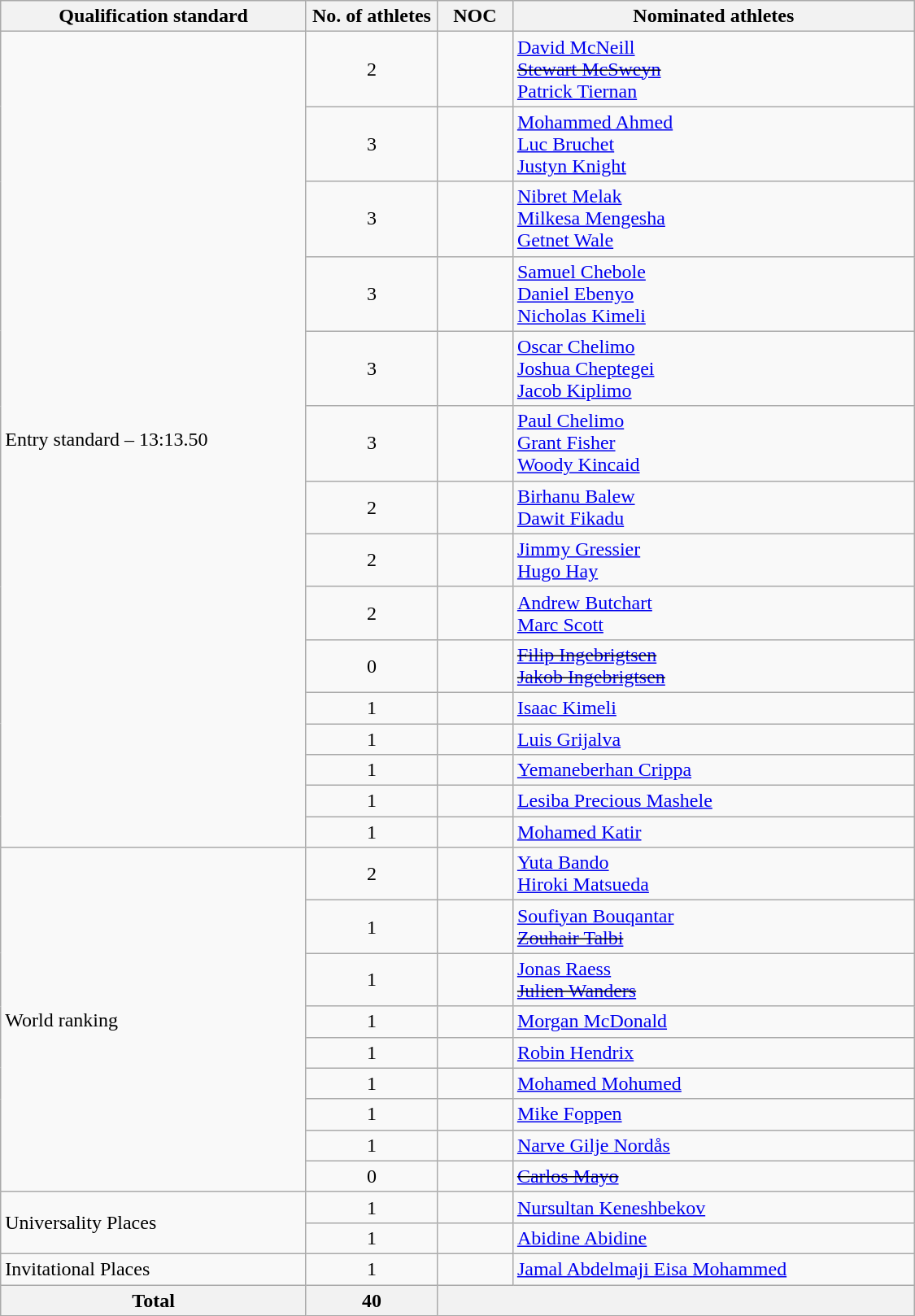<table class="wikitable" style="text-align:left; width:750px;">
<tr>
<th>Qualification standard</th>
<th width=100>No. of athletes</th>
<th>NOC</th>
<th>Nominated athletes</th>
</tr>
<tr>
<td rowspan=15>Entry standard – 13:13.50</td>
<td align=center>2</td>
<td></td>
<td><a href='#'>David McNeill</a><br><s><a href='#'>Stewart McSweyn</a></s><br><a href='#'>Patrick Tiernan</a></td>
</tr>
<tr>
<td align=center>3</td>
<td></td>
<td><a href='#'>Mohammed Ahmed</a><br><a href='#'>Luc Bruchet</a><br><a href='#'>Justyn Knight</a></td>
</tr>
<tr>
<td align=center>3</td>
<td></td>
<td><a href='#'>Nibret Melak</a><br><a href='#'>Milkesa Mengesha</a><br><a href='#'>Getnet Wale</a></td>
</tr>
<tr>
<td align=center>3</td>
<td></td>
<td><a href='#'>Samuel Chebole</a><br><a href='#'>Daniel Ebenyo</a><br><a href='#'>Nicholas Kimeli</a></td>
</tr>
<tr>
<td align=center>3</td>
<td></td>
<td><a href='#'>Oscar Chelimo</a><br><a href='#'>Joshua Cheptegei</a><br><a href='#'>Jacob Kiplimo</a></td>
</tr>
<tr>
<td align=center>3</td>
<td></td>
<td><a href='#'>Paul Chelimo</a><br><a href='#'>Grant Fisher</a><br><a href='#'>Woody Kincaid</a></td>
</tr>
<tr>
<td align=center>2</td>
<td></td>
<td><a href='#'>Birhanu Balew</a><br><a href='#'>Dawit Fikadu</a></td>
</tr>
<tr>
<td align=center>2</td>
<td></td>
<td><a href='#'>Jimmy Gressier</a><br><a href='#'>Hugo Hay</a></td>
</tr>
<tr>
<td align=center>2</td>
<td></td>
<td><a href='#'>Andrew Butchart</a><br><a href='#'>Marc Scott</a></td>
</tr>
<tr>
<td align=center>0</td>
<td></td>
<td><s><a href='#'>Filip Ingebrigtsen</a><br><a href='#'>Jakob Ingebrigtsen</a></s></td>
</tr>
<tr>
<td align=center>1</td>
<td></td>
<td><a href='#'>Isaac Kimeli</a></td>
</tr>
<tr>
<td align=center>1</td>
<td></td>
<td><a href='#'>Luis Grijalva</a></td>
</tr>
<tr>
<td align=center>1</td>
<td></td>
<td><a href='#'>Yemaneberhan Crippa</a></td>
</tr>
<tr>
<td align=center>1</td>
<td></td>
<td><a href='#'>Lesiba Precious Mashele</a></td>
</tr>
<tr>
<td align=center>1</td>
<td></td>
<td><a href='#'>Mohamed Katir</a></td>
</tr>
<tr>
<td rowspan=9>World ranking</td>
<td align=center>2</td>
<td></td>
<td><a href='#'>Yuta Bando</a><br><a href='#'>Hiroki Matsueda</a></td>
</tr>
<tr>
<td align=center>1</td>
<td></td>
<td><a href='#'>Soufiyan Bouqantar</a><br><s><a href='#'>Zouhair Talbi</a></s></td>
</tr>
<tr>
<td align=center>1</td>
<td></td>
<td><a href='#'>Jonas Raess</a><br><s><a href='#'>Julien Wanders</a></s></td>
</tr>
<tr>
<td align=center>1</td>
<td></td>
<td><a href='#'>Morgan McDonald</a></td>
</tr>
<tr>
<td align=center>1</td>
<td></td>
<td><a href='#'>Robin Hendrix</a></td>
</tr>
<tr>
<td align=center>1</td>
<td></td>
<td><a href='#'>Mohamed Mohumed</a></td>
</tr>
<tr>
<td align=center>1</td>
<td></td>
<td><a href='#'>Mike Foppen</a></td>
</tr>
<tr>
<td align=center>1</td>
<td></td>
<td><a href='#'>Narve Gilje Nordås</a></td>
</tr>
<tr>
<td align=center>0</td>
<td></td>
<td><s><a href='#'>Carlos Mayo</a></s></td>
</tr>
<tr>
<td rowspan=2>Universality Places</td>
<td align=center>1</td>
<td></td>
<td><a href='#'>Nursultan Keneshbekov</a></td>
</tr>
<tr>
<td align=center>1</td>
<td></td>
<td><a href='#'>Abidine Abidine</a></td>
</tr>
<tr>
<td>Invitational Places</td>
<td align=center>1</td>
<td></td>
<td><a href='#'>Jamal Abdelmaji Eisa Mohammed</a></td>
</tr>
<tr>
<th>Total</th>
<th>40</th>
<th colspan=2></th>
</tr>
</table>
